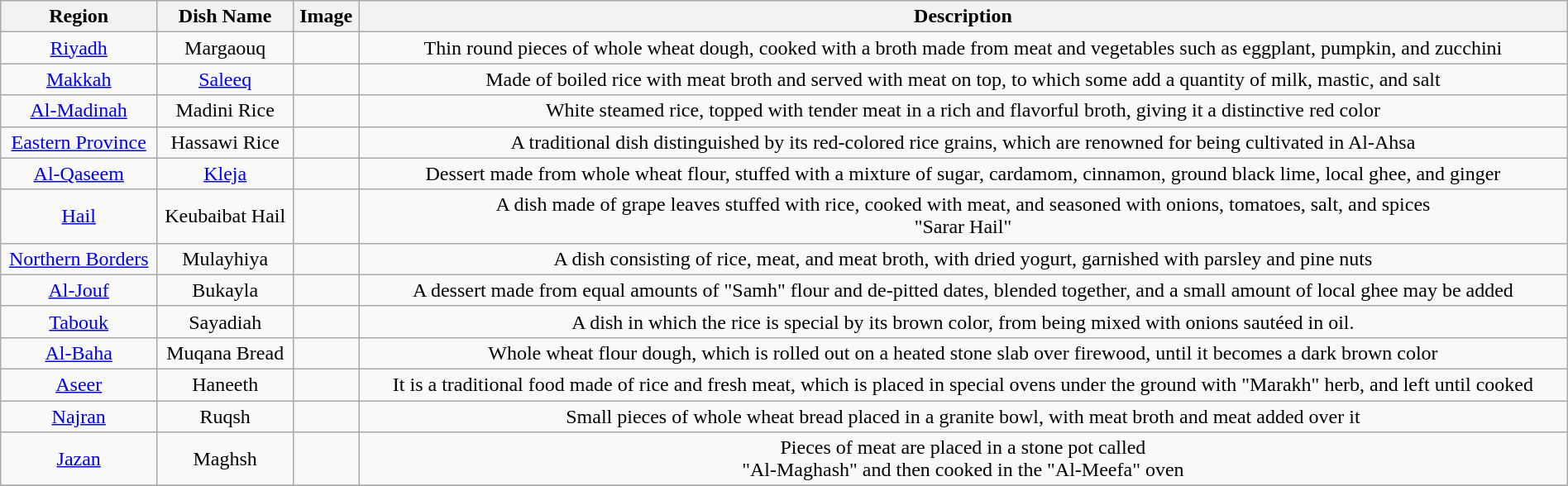<table class="wikitable sortable" style="text-align:center; width:100%;">
<tr>
<th>Region</th>
<th>Dish Name</th>
<th class="unsortable">Image</th>
<th class="unsortable">Description</th>
</tr>
<tr>
<td><a href='#'>Riyadh</a></td>
<td>Margaouq</td>
<td></td>
<td>Thin round pieces of whole wheat dough, cooked with a broth made from meat and vegetables such as eggplant, pumpkin, and zucchini</td>
</tr>
<tr>
<td><a href='#'>Makkah</a></td>
<td><a href='#'>Saleeq</a></td>
<td></td>
<td>Made of boiled rice with meat broth and served with meat on top, to which some add a quantity of milk, mastic, and salt</td>
</tr>
<tr>
<td><a href='#'>Al-Madinah</a></td>
<td>Madini Rice</td>
<td></td>
<td>White steamed rice, topped with tender meat in a rich and flavorful broth, giving it a distinctive red color</td>
</tr>
<tr>
<td><a href='#'>Eastern Province</a></td>
<td>Hassawi Rice</td>
<td></td>
<td>A traditional dish distinguished by its red-colored rice grains, which are renowned for being cultivated in Al-Ahsa</td>
</tr>
<tr>
<td><a href='#'>Al-Qaseem</a></td>
<td><a href='#'>Kleja</a></td>
<td></td>
<td>Dessert made from whole wheat flour, stuffed with a mixture of sugar, cardamom, cinnamon, ground black lime, local ghee, and ginger</td>
</tr>
<tr>
<td><a href='#'>Hail</a></td>
<td>Keubaibat Hail</td>
<td></td>
<td>A dish made of grape leaves stuffed with rice, cooked with meat, and seasoned with onions, tomatoes, salt, and spices<br>"Sarar Hail"</td>
</tr>
<tr>
<td><a href='#'>Northern Borders</a></td>
<td>Mulayhiya</td>
<td></td>
<td>A dish consisting of rice, meat, and meat broth, with dried yogurt, garnished with parsley and pine nuts</td>
</tr>
<tr>
<td><a href='#'>Al-Jouf</a></td>
<td>Bukayla</td>
<td></td>
<td>A dessert made from equal amounts of "Samh" flour and de-pitted dates, blended together, and a small amount of local ghee may be added</td>
</tr>
<tr>
<td><a href='#'>Tabouk</a></td>
<td>Sayadiah</td>
<td></td>
<td>A dish in which the rice is special by its brown color, from being mixed with onions sautéed in oil.</td>
</tr>
<tr>
<td><a href='#'>Al-Baha</a></td>
<td>Muqana Bread</td>
<td></td>
<td>Whole wheat flour dough, which is rolled out on a heated stone slab over firewood, until it becomes a dark brown color</td>
</tr>
<tr>
<td><a href='#'>Aseer</a></td>
<td>Haneeth</td>
<td></td>
<td>It is a traditional food made of rice and fresh meat, which is placed in special ovens under the ground with "Marakh" herb, and left until cooked</td>
</tr>
<tr>
<td><a href='#'>Najran</a></td>
<td>Ruqsh</td>
<td></td>
<td>Small pieces of whole wheat bread placed in a granite bowl, with meat broth and meat added over it</td>
</tr>
<tr>
<td><a href='#'>Jazan</a></td>
<td>Maghsh</td>
<td></td>
<td>Pieces of meat are placed in a stone pot called<br>"Al-Maghash" and then cooked in the "Al-Meefa"
oven</td>
</tr>
<tr>
</tr>
</table>
